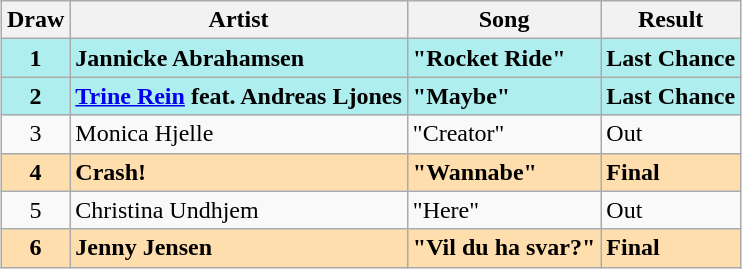<table class="sortable wikitable" style="margin: 1em auto 1em auto; text-align:center;">
<tr>
<th>Draw</th>
<th>Artist</th>
<th>Song</th>
<th>Result</th>
</tr>
<tr style="font-weight:bold; background:paleturquoise;">
<td>1</td>
<td style="text-align:left;">Jannicke Abrahamsen</td>
<td style="text-align:left;">"Rocket Ride"</td>
<td style="text-align:left;">Last Chance</td>
</tr>
<tr style="font-weight:bold; background:paleturquoise;">
<td>2</td>
<td style="text-align:left;"><a href='#'>Trine Rein</a> feat. Andreas Ljones</td>
<td style="text-align:left;">"Maybe"</td>
<td style="text-align:left;">Last Chance</td>
</tr>
<tr>
<td>3</td>
<td style="text-align:left;">Monica Hjelle</td>
<td style="text-align:left;">"Creator"</td>
<td style="text-align:left;">Out</td>
</tr>
<tr style="font-weight:bold; background:navajowhite;">
<td>4</td>
<td style="text-align:left;">Crash!</td>
<td style="text-align:left;">"Wannabe"</td>
<td style="text-align:left;">Final</td>
</tr>
<tr>
<td>5</td>
<td style="text-align:left;">Christina Undhjem</td>
<td style="text-align:left;">"Here"</td>
<td style="text-align:left;">Out</td>
</tr>
<tr style="font-weight:bold; background:navajowhite;">
<td>6</td>
<td style="text-align:left;">Jenny Jensen</td>
<td style="text-align:left;">"Vil du ha svar?"</td>
<td style="text-align:left;">Final</td>
</tr>
</table>
